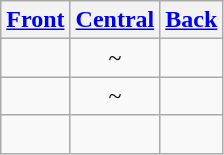<table class="wikitable" style=text-align:center>
<tr>
<th><a href='#'>Front</a></th>
<th><a href='#'>Central</a></th>
<th><a href='#'>Back</a></th>
</tr>
<tr>
<td></td>
<td>~</td>
<td></td>
</tr>
<tr>
<td></td>
<td>~</td>
<td></td>
</tr>
<tr>
<td></td>
<td><br></td>
<td></td>
</tr>
</table>
